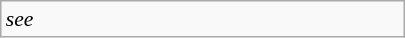<table class="wikitable floatright" style="font-size: 0.9em; width: 270px;">
<tr>
<td><em>see </em></td>
</tr>
</table>
